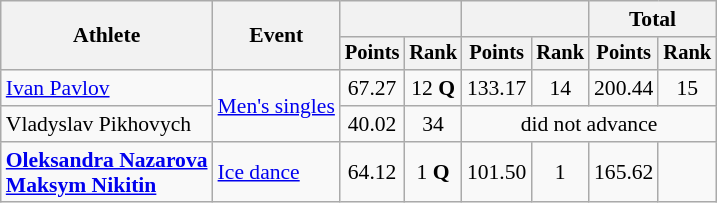<table class=wikitable style=font-size:90%;text-align:center>
<tr>
<th rowspan="2">Athlete</th>
<th rowspan="2">Event</th>
<th colspan="2"></th>
<th colspan="2"></th>
<th colspan="2">Total</th>
</tr>
<tr style="font-size:95%">
<th>Points</th>
<th>Rank</th>
<th>Points</th>
<th>Rank</th>
<th>Points</th>
<th>Rank</th>
</tr>
<tr>
<td align=left><a href='#'>Ivan Pavlov</a></td>
<td align=left rowspan=2><a href='#'>Men's singles</a></td>
<td>67.27</td>
<td>12 <strong>Q</strong></td>
<td>133.17</td>
<td>14</td>
<td>200.44</td>
<td>15</td>
</tr>
<tr>
<td align=left>Vladyslav Pikhovych</td>
<td>40.02</td>
<td>34</td>
<td colspan=4>did not advance</td>
</tr>
<tr>
<td align=left><strong><a href='#'>Oleksandra Nazarova</a><br><a href='#'>Maksym Nikitin</a></strong></td>
<td align=left><a href='#'>Ice dance</a></td>
<td>64.12</td>
<td>1 <strong>Q</strong></td>
<td>101.50</td>
<td>1</td>
<td>165.62</td>
<td></td>
</tr>
</table>
